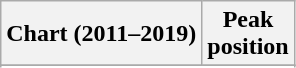<table class="wikitable plainrowheaders sortable" border="1">
<tr>
<th scope="col">Chart (2011–2019)</th>
<th scope="col">Peak<br>position</th>
</tr>
<tr>
</tr>
<tr>
</tr>
<tr>
</tr>
<tr>
</tr>
</table>
